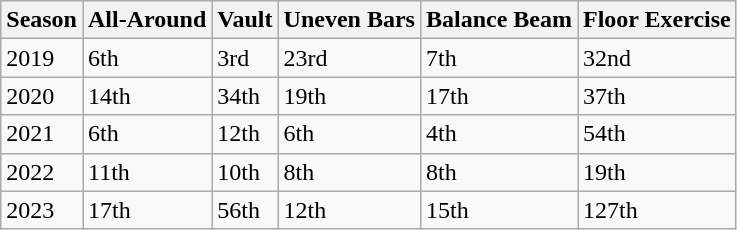<table class="wikitable">
<tr>
<th>Season</th>
<th>All-Around</th>
<th>Vault</th>
<th>Uneven Bars</th>
<th>Balance Beam</th>
<th>Floor Exercise</th>
</tr>
<tr>
<td>2019</td>
<td>6th</td>
<td>3rd</td>
<td>23rd</td>
<td>7th</td>
<td>32nd</td>
</tr>
<tr>
<td>2020</td>
<td>14th</td>
<td>34th</td>
<td>19th</td>
<td>17th</td>
<td>37th</td>
</tr>
<tr>
<td>2021</td>
<td>6th</td>
<td>12th</td>
<td>6th</td>
<td>4th</td>
<td>54th</td>
</tr>
<tr>
<td>2022</td>
<td>11th</td>
<td>10th</td>
<td>8th</td>
<td>8th</td>
<td>19th</td>
</tr>
<tr>
<td>2023</td>
<td>17th</td>
<td>56th</td>
<td>12th</td>
<td>15th</td>
<td>127th</td>
</tr>
</table>
